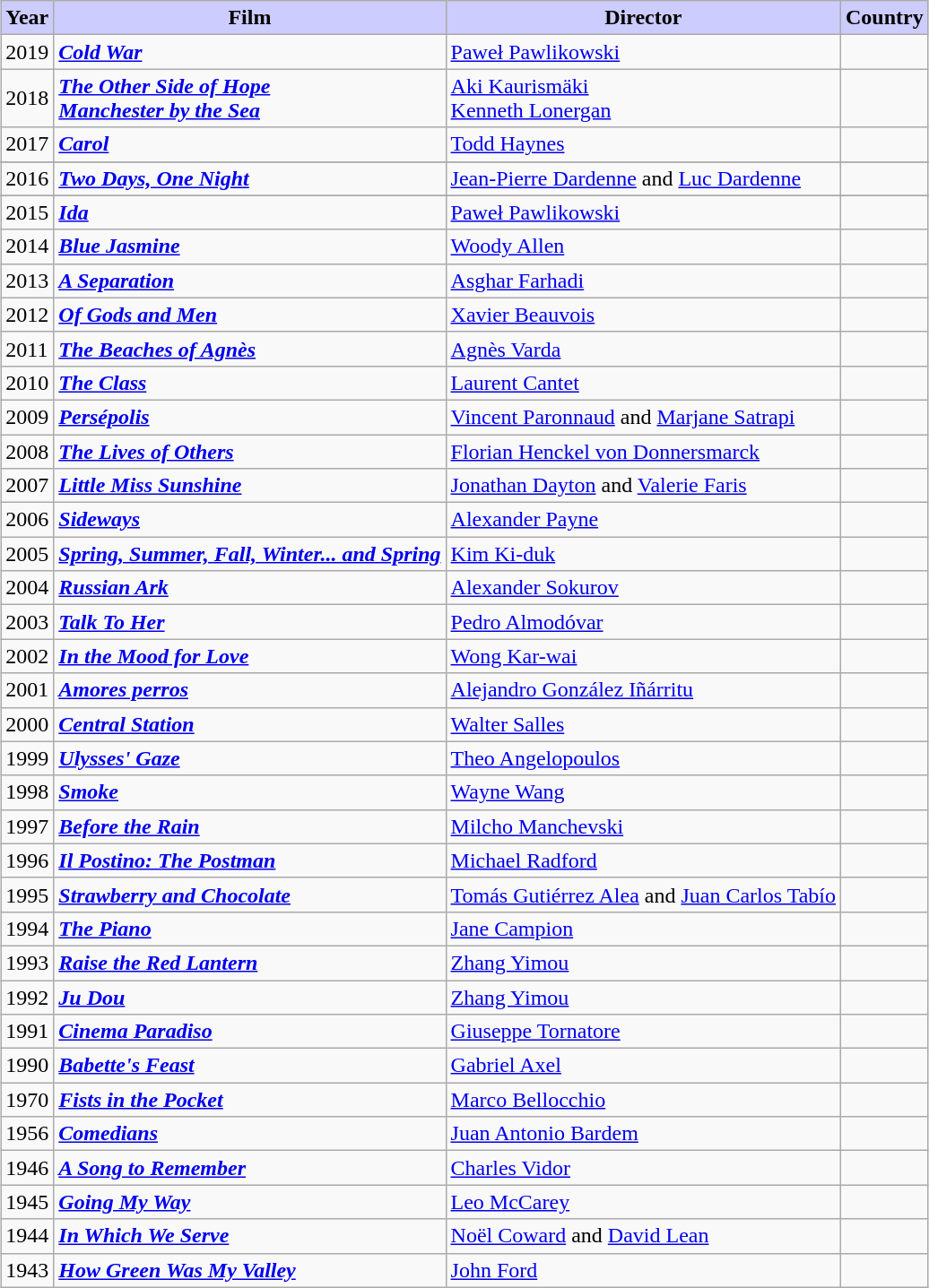<table class="wikitable" style=" margin-left: auto; margin-right: auto">
<tr>
<th style="background:#ccf;">Year</th>
<th style="background:#ccf;">Film</th>
<th style="background:#ccf;">Director</th>
<th style="background:#ccf;">Country</th>
</tr>
<tr>
<td>2019</td>
<td><strong><em><a href='#'>Cold War</a></em></strong></td>
<td><a href='#'>Paweł Pawlikowski</a></td>
<td></td>
</tr>
<tr>
<td>2018</td>
<td><strong><em><a href='#'>The Other Side of Hope</a></em></strong><br><strong><em><a href='#'>Manchester by the Sea</a></em></strong></td>
<td><a href='#'>Aki Kaurismäki</a><br><a href='#'>Kenneth Lonergan</a></td>
<td> <br> </td>
</tr>
<tr>
<td>2017</td>
<td><strong><em><a href='#'>Carol</a></em></strong></td>
<td><a href='#'>Todd Haynes</a></td>
<td> </td>
</tr>
<tr>
</tr>
<tr>
<td>2016</td>
<td><strong><em><a href='#'>Two Days, One Night</a></em></strong></td>
<td><a href='#'>Jean-Pierre Dardenne</a> and <a href='#'>Luc Dardenne </a></td>
<td></td>
</tr>
<tr>
</tr>
<tr>
<td>2015</td>
<td><strong><em><a href='#'>Ida</a></em></strong></td>
<td><a href='#'>Paweł Pawlikowski</a></td>
<td></td>
</tr>
<tr>
<td>2014</td>
<td><strong><em><a href='#'>Blue Jasmine</a></em></strong></td>
<td><a href='#'>Woody Allen</a></td>
<td></td>
</tr>
<tr>
<td>2013</td>
<td><strong><em><a href='#'>A Separation</a></em></strong></td>
<td><a href='#'>Asghar Farhadi</a></td>
<td></td>
</tr>
<tr>
<td>2012</td>
<td><strong><em><a href='#'>Of Gods and Men</a></em></strong></td>
<td><a href='#'>Xavier Beauvois</a></td>
<td></td>
</tr>
<tr>
<td>2011</td>
<td><strong><em><a href='#'>The Beaches of Agnès</a></em></strong></td>
<td><a href='#'>Agnès Varda</a></td>
<td></td>
</tr>
<tr>
<td>2010</td>
<td><strong><em><a href='#'>The Class</a></em></strong></td>
<td><a href='#'>Laurent Cantet</a></td>
<td></td>
</tr>
<tr>
<td>2009</td>
<td><strong><em><a href='#'>Persépolis</a></em></strong></td>
<td><a href='#'>Vincent Paronnaud</a> and <a href='#'>Marjane Satrapi</a></td>
<td> </td>
</tr>
<tr>
<td>2008</td>
<td><strong><em><a href='#'>The Lives of Others</a></em></strong></td>
<td><a href='#'>Florian Henckel von Donnersmarck</a></td>
<td></td>
</tr>
<tr>
<td>2007</td>
<td><strong><em><a href='#'>Little Miss Sunshine</a></em></strong></td>
<td><a href='#'>Jonathan Dayton</a> and <a href='#'>Valerie Faris</a></td>
<td></td>
</tr>
<tr>
<td>2006</td>
<td><strong><em><a href='#'>Sideways</a></em></strong></td>
<td><a href='#'>Alexander Payne</a></td>
<td></td>
</tr>
<tr>
<td>2005</td>
<td><strong><em><a href='#'>Spring, Summer, Fall, Winter... and Spring</a></em></strong></td>
<td><a href='#'>Kim Ki-duk</a></td>
<td> </td>
</tr>
<tr>
<td>2004</td>
<td><strong><em><a href='#'>Russian Ark</a></em></strong></td>
<td><a href='#'>Alexander Sokurov</a></td>
<td></td>
</tr>
<tr>
<td>2003</td>
<td><strong><em><a href='#'>Talk To Her</a></em></strong></td>
<td><a href='#'>Pedro Almodóvar</a></td>
<td></td>
</tr>
<tr>
<td>2002</td>
<td><strong><em><a href='#'>In the Mood for Love</a></em></strong></td>
<td><a href='#'>Wong Kar-wai</a></td>
<td></td>
</tr>
<tr>
<td>2001</td>
<td><strong><em><a href='#'>Amores perros</a></em></strong></td>
<td><a href='#'>Alejandro González Iñárritu</a></td>
<td></td>
</tr>
<tr>
<td>2000</td>
<td><strong><em><a href='#'>Central Station</a></em></strong></td>
<td><a href='#'>Walter Salles</a></td>
<td></td>
</tr>
<tr>
<td>1999</td>
<td><strong><em><a href='#'>Ulysses' Gaze</a></em></strong></td>
<td><a href='#'>Theo Angelopoulos</a></td>
<td></td>
</tr>
<tr>
<td>1998</td>
<td><strong><em><a href='#'>Smoke</a></em></strong></td>
<td><a href='#'>Wayne Wang</a></td>
<td></td>
</tr>
<tr>
<td>1997</td>
<td><strong><em><a href='#'>Before the Rain</a></em></strong></td>
<td><a href='#'>Milcho Manchevski</a></td>
<td>  </td>
</tr>
<tr>
<td>1996</td>
<td><strong><em><a href='#'>Il Postino: The Postman</a></em></strong></td>
<td><a href='#'>Michael Radford</a></td>
<td>  </td>
</tr>
<tr>
<td>1995</td>
<td><strong><em><a href='#'>Strawberry and Chocolate</a></em></strong></td>
<td><a href='#'>Tomás Gutiérrez Alea</a> and <a href='#'>Juan Carlos Tabío</a></td>
<td></td>
</tr>
<tr>
<td>1994</td>
<td><strong><em><a href='#'>The Piano</a></em></strong></td>
<td><a href='#'>Jane Campion</a></td>
<td></td>
</tr>
<tr>
<td>1993</td>
<td><strong><em><a href='#'>Raise the Red Lantern</a></em></strong></td>
<td><a href='#'>Zhang Yimou</a></td>
<td></td>
</tr>
<tr>
<td>1992</td>
<td><strong><em><a href='#'>Ju Dou</a></em></strong></td>
<td><a href='#'>Zhang Yimou</a></td>
<td></td>
</tr>
<tr>
<td>1991</td>
<td><strong><em><a href='#'>Cinema Paradiso</a></em></strong></td>
<td><a href='#'>Giuseppe Tornatore</a></td>
<td></td>
</tr>
<tr>
<td>1990</td>
<td><strong><em><a href='#'>Babette's Feast</a></em></strong></td>
<td><a href='#'>Gabriel Axel</a></td>
<td></td>
</tr>
<tr>
<td>1970</td>
<td><strong><em><a href='#'>Fists in the Pocket</a></em></strong></td>
<td><a href='#'>Marco Bellocchio</a></td>
<td></td>
</tr>
<tr>
<td>1956</td>
<td><strong><em><a href='#'>Comedians</a></em></strong></td>
<td><a href='#'>Juan Antonio Bardem</a></td>
<td> </td>
</tr>
<tr>
<td>1946</td>
<td><strong><em><a href='#'>A Song to Remember</a></em></strong></td>
<td><a href='#'>Charles Vidor</a></td>
<td></td>
</tr>
<tr>
<td>1945</td>
<td><strong><em><a href='#'>Going My Way</a></em></strong></td>
<td><a href='#'>Leo McCarey</a></td>
<td></td>
</tr>
<tr>
<td>1944</td>
<td><strong><em><a href='#'>In Which We Serve</a></em></strong></td>
<td><a href='#'>Noël Coward</a> and <a href='#'>David Lean</a></td>
<td></td>
</tr>
<tr>
<td>1943</td>
<td><strong><em><a href='#'>How Green Was My Valley</a></em></strong></td>
<td><a href='#'>John Ford</a></td>
<td></td>
</tr>
</table>
